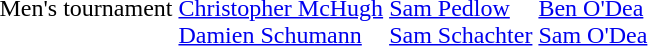<table>
<tr>
<td>Men's tournament</td>
<td><br><a href='#'>Christopher McHugh</a><br><a href='#'>Damien Schumann</a></td>
<td><br><a href='#'>Sam Pedlow</a><br><a href='#'>Sam Schachter</a></td>
<td><br><a href='#'>Ben O'Dea</a><br><a href='#'>Sam O'Dea</a></td>
</tr>
</table>
